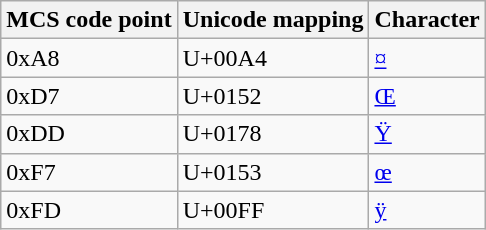<table class=wikitable>
<tr>
<th>MCS code point</th>
<th>Unicode mapping</th>
<th>Character</th>
</tr>
<tr>
<td>0xA8</td>
<td>U+00A4</td>
<td><a href='#'>¤</a></td>
</tr>
<tr>
<td>0xD7</td>
<td>U+0152</td>
<td><a href='#'>Œ</a></td>
</tr>
<tr>
<td>0xDD</td>
<td>U+0178</td>
<td><a href='#'>Ÿ</a></td>
</tr>
<tr>
<td>0xF7</td>
<td>U+0153</td>
<td><a href='#'>œ</a></td>
</tr>
<tr>
<td>0xFD</td>
<td>U+00FF</td>
<td><a href='#'>ÿ</a></td>
</tr>
</table>
